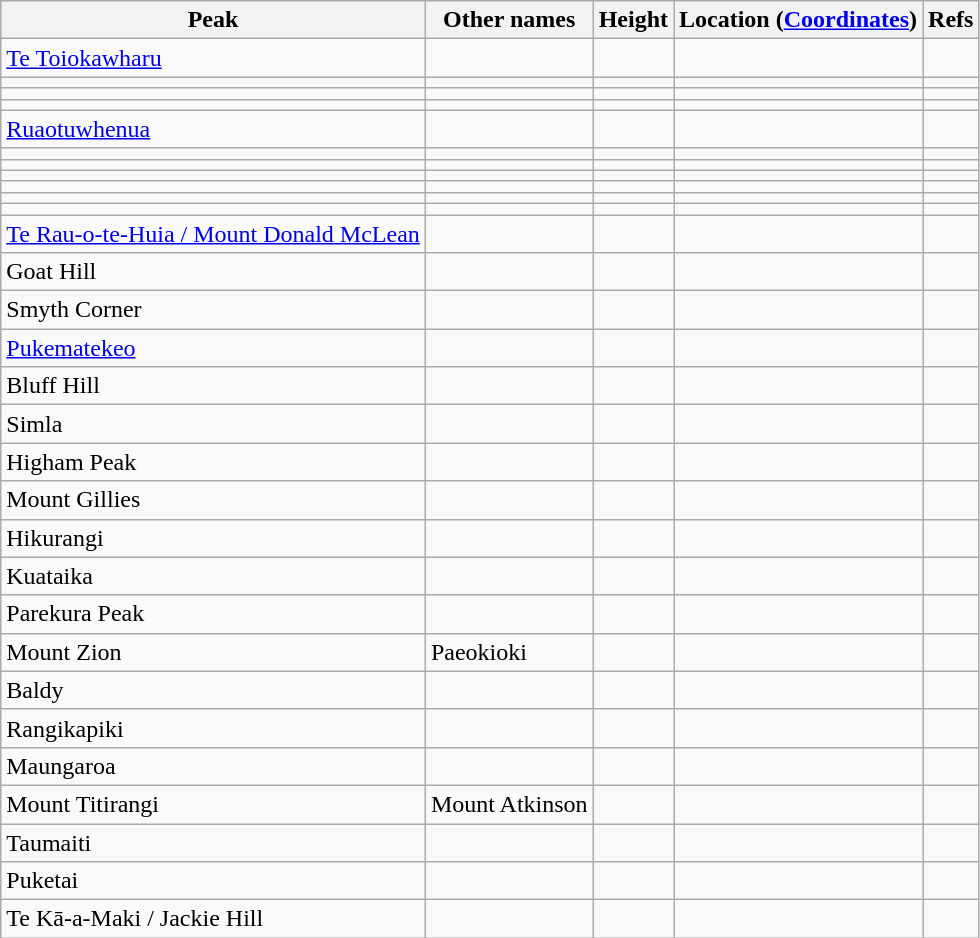<table class="wikitable sortable">
<tr>
<th>Peak</th>
<th>Other names</th>
<th>Height</th>
<th>Location (<a href='#'>Coordinates</a>)</th>
<th class="unsortable">Refs</th>
</tr>
<tr>
<td align="left"><a href='#'>Te Toiokawharu</a></td>
<td></td>
<td></td>
<td></td>
<td></td>
</tr>
<tr>
<td align="left"></td>
<td></td>
<td></td>
<td></td>
<td></td>
</tr>
<tr>
<td align="left"></td>
<td></td>
<td></td>
<td></td>
<td></td>
</tr>
<tr>
<td align="left"></td>
<td></td>
<td></td>
<td></td>
<td></td>
</tr>
<tr>
<td align="left"><a href='#'>Ruaotuwhenua</a></td>
<td></td>
<td></td>
<td></td>
<td></td>
</tr>
<tr>
<td align="left"></td>
<td></td>
<td></td>
<td></td>
<td></td>
</tr>
<tr>
<td align="left"></td>
<td></td>
<td></td>
<td></td>
<td></td>
</tr>
<tr>
<td align="left"></td>
<td></td>
<td></td>
<td></td>
<td></td>
</tr>
<tr>
<td align="left"></td>
<td></td>
<td></td>
<td></td>
<td></td>
</tr>
<tr>
<td align="left"></td>
<td></td>
<td></td>
<td></td>
<td></td>
</tr>
<tr>
<td align="left"></td>
<td></td>
<td></td>
<td></td>
<td></td>
</tr>
<tr>
<td align="left"><a href='#'>Te Rau-o-te-Huia / Mount Donald McLean</a></td>
<td></td>
<td></td>
<td></td>
<td></td>
</tr>
<tr>
<td align="left">Goat Hill</td>
<td></td>
<td></td>
<td></td>
<td></td>
</tr>
<tr>
<td align="left">Smyth Corner</td>
<td></td>
<td></td>
<td></td>
<td></td>
</tr>
<tr>
<td align="left"><a href='#'>Pukematekeo</a></td>
<td></td>
<td></td>
<td></td>
<td></td>
</tr>
<tr>
<td align="left">Bluff Hill</td>
<td></td>
<td></td>
<td></td>
<td></td>
</tr>
<tr>
<td align="left">Simla</td>
<td></td>
<td></td>
<td></td>
<td></td>
</tr>
<tr>
<td align="left">Higham Peak</td>
<td></td>
<td></td>
<td></td>
<td></td>
</tr>
<tr>
<td align="left">Mount Gillies</td>
<td></td>
<td></td>
<td></td>
<td></td>
</tr>
<tr>
<td align="left">Hikurangi</td>
<td></td>
<td></td>
<td></td>
<td></td>
</tr>
<tr>
<td align="left">Kuataika</td>
<td></td>
<td></td>
<td></td>
<td></td>
</tr>
<tr>
<td align="left">Parekura Peak</td>
<td></td>
<td></td>
<td></td>
<td></td>
</tr>
<tr>
<td align="left">Mount Zion</td>
<td>Paeokioki</td>
<td></td>
<td></td>
<td></td>
</tr>
<tr>
<td align="left">Baldy</td>
<td></td>
<td></td>
<td></td>
<td></td>
</tr>
<tr>
<td align="left">Rangikapiki</td>
<td></td>
<td></td>
<td></td>
<td></td>
</tr>
<tr>
<td align="left">Maungaroa</td>
<td></td>
<td></td>
<td></td>
<td></td>
</tr>
<tr>
<td align="left">Mount Titirangi</td>
<td>Mount Atkinson</td>
<td></td>
<td></td>
<td></td>
</tr>
<tr>
<td align="left">Taumaiti</td>
<td></td>
<td></td>
<td></td>
<td></td>
</tr>
<tr>
<td align="left">Puketai</td>
<td></td>
<td></td>
<td></td>
<td></td>
</tr>
<tr>
<td align="left">Te Kā-a-Maki / Jackie Hill</td>
<td></td>
<td></td>
<td></td>
<td></td>
</tr>
</table>
